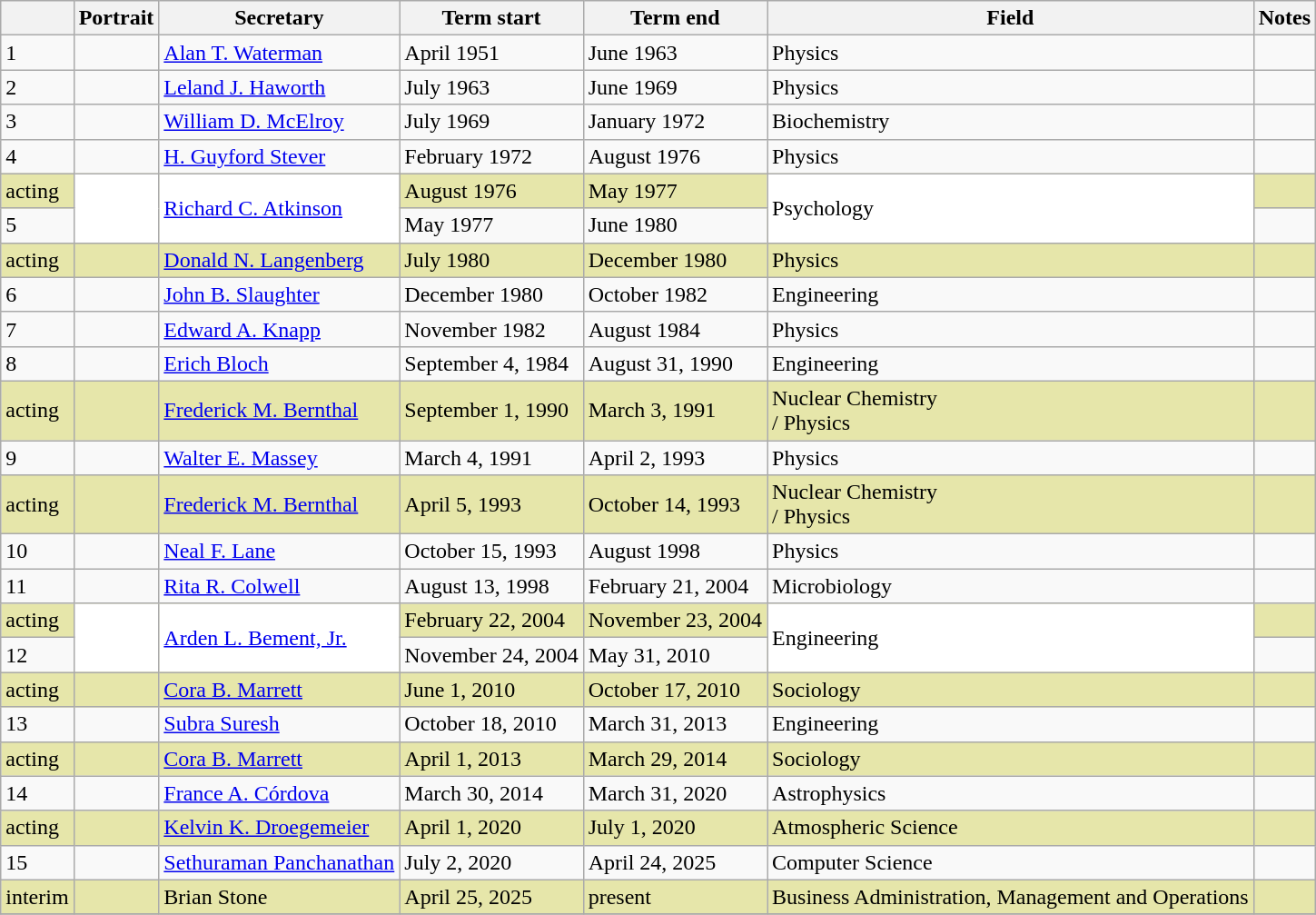<table class=wikitable style="text-align:left">
<tr>
<th></th>
<th>Portrait</th>
<th>Secretary</th>
<th>Term start</th>
<th>Term end</th>
<th>Field</th>
<th>Notes</th>
</tr>
<tr>
<td>1</td>
<td></td>
<td><a href='#'>Alan T. Waterman</a></td>
<td>April 1951</td>
<td>June 1963</td>
<td>Physics</td>
<td></td>
</tr>
<tr>
<td>2</td>
<td></td>
<td><a href='#'>Leland J. Haworth</a></td>
<td>July 1963</td>
<td>June 1969</td>
<td>Physics</td>
<td></td>
</tr>
<tr>
<td>3</td>
<td></td>
<td><a href='#'>William D. McElroy</a></td>
<td>July 1969</td>
<td>January 1972</td>
<td>Biochemistry</td>
<td></td>
</tr>
<tr>
<td>4</td>
<td></td>
<td><a href='#'>H. Guyford Stever</a></td>
<td>February 1972</td>
<td>August 1976</td>
<td>Physics</td>
<td></td>
</tr>
<tr bgcolor="#e6e6aa">
<td>acting</td>
<td rowspan="2" bgcolor="#ffffff"></td>
<td rowspan="2" bgcolor="#ffffff"><a href='#'>Richard C. Atkinson</a></td>
<td>August 1976</td>
<td>May 1977</td>
<td rowspan="2" bgcolor="#ffffff">Psychology</td>
<td></td>
</tr>
<tr>
<td>5</td>
<td>May 1977</td>
<td>June 1980</td>
<td></td>
</tr>
<tr bgcolor="#e6e6aa">
<td>acting</td>
<td></td>
<td><a href='#'>Donald N. Langenberg</a></td>
<td>July 1980</td>
<td>December 1980</td>
<td>Physics</td>
<td></td>
</tr>
<tr>
<td>6</td>
<td></td>
<td><a href='#'>John B. Slaughter</a></td>
<td>December 1980</td>
<td>October 1982</td>
<td>Engineering</td>
<td></td>
</tr>
<tr>
<td>7</td>
<td></td>
<td><a href='#'>Edward A. Knapp</a></td>
<td>November 1982</td>
<td>August 1984</td>
<td>Physics</td>
<td></td>
</tr>
<tr>
<td>8</td>
<td></td>
<td><a href='#'>Erich Bloch</a></td>
<td>September 4, 1984</td>
<td>August 31, 1990</td>
<td>Engineering</td>
<td></td>
</tr>
<tr bgcolor="#e6e6aa">
<td>acting</td>
<td></td>
<td><a href='#'>Frederick M. Bernthal</a></td>
<td>September 1, 1990</td>
<td>March 3, 1991</td>
<td>Nuclear Chemistry<br> / Physics</td>
<td></td>
</tr>
<tr>
<td>9</td>
<td></td>
<td><a href='#'>Walter E. Massey</a></td>
<td>March 4, 1991</td>
<td>April 2, 1993</td>
<td>Physics</td>
<td></td>
</tr>
<tr bgcolor="#e6e6aa">
<td>acting</td>
<td></td>
<td><a href='#'>Frederick M. Bernthal</a></td>
<td>April 5, 1993</td>
<td>October 14, 1993</td>
<td>Nuclear Chemistry<br> / Physics</td>
<td></td>
</tr>
<tr>
<td>10</td>
<td></td>
<td><a href='#'>Neal F. Lane</a></td>
<td>October 15, 1993</td>
<td>August 1998</td>
<td>Physics</td>
<td></td>
</tr>
<tr>
<td>11</td>
<td></td>
<td><a href='#'>Rita R. Colwell</a></td>
<td>August 13, 1998</td>
<td>February 21, 2004</td>
<td>Microbiology</td>
<td></td>
</tr>
<tr bgcolor="#e6e6aa">
<td>acting</td>
<td rowspan="2" bgcolor="#ffffff"></td>
<td rowspan="2" bgcolor="#ffffff"><a href='#'>Arden L. Bement, Jr.</a></td>
<td>February 22, 2004</td>
<td nowrap>November 23, 2004</td>
<td rowspan="2" bgcolor="#ffffff">Engineering</td>
<td></td>
</tr>
<tr>
<td>12</td>
<td nowrap>November 24, 2004</td>
<td>May 31, 2010</td>
<td></td>
</tr>
<tr bgcolor="#e6e6aa">
<td>acting</td>
<td></td>
<td><a href='#'>Cora B. Marrett</a></td>
<td>June 1, 2010</td>
<td>October 17, 2010</td>
<td>Sociology</td>
<td></td>
</tr>
<tr>
<td>13</td>
<td></td>
<td><a href='#'>Subra Suresh</a></td>
<td>October 18, 2010</td>
<td>March 31, 2013</td>
<td>Engineering</td>
<td></td>
</tr>
<tr bgcolor="#e6e6aa">
<td>acting</td>
<td></td>
<td><a href='#'>Cora B. Marrett</a></td>
<td>April 1, 2013</td>
<td>March 29, 2014</td>
<td>Sociology</td>
<td></td>
</tr>
<tr>
<td>14</td>
<td></td>
<td><a href='#'>France A. Córdova</a></td>
<td>March 30, 2014</td>
<td>March 31, 2020</td>
<td>Astrophysics</td>
<td></td>
</tr>
<tr bgcolor="#e6e6aa">
<td>acting</td>
<td></td>
<td><a href='#'>Kelvin K. Droegemeier</a></td>
<td>April 1, 2020</td>
<td>July 1, 2020</td>
<td>Atmospheric Science</td>
<td></td>
</tr>
<tr>
<td>15</td>
<td></td>
<td><a href='#'>Sethuraman Panchanathan</a></td>
<td>July 2, 2020</td>
<td>April 24, 2025</td>
<td>Computer Science</td>
<td></td>
</tr>
<tr bgcolor="#e6e6aa">
<td>interim </td>
<td></td>
<td>Brian Stone</td>
<td>April 25, 2025</td>
<td>present</td>
<td>Business Administration, Management and Operations </td>
<td></td>
</tr>
<tr>
</tr>
</table>
